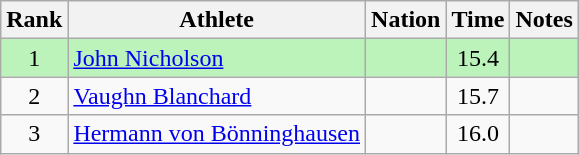<table class="wikitable sortable" style="text-align:center">
<tr>
<th>Rank</th>
<th>Athlete</th>
<th>Nation</th>
<th>Time</th>
<th>Notes</th>
</tr>
<tr bgcolor=bbf3bb>
<td>1</td>
<td align=left><a href='#'>John Nicholson</a></td>
<td align=left></td>
<td>15.4</td>
<td></td>
</tr>
<tr>
<td>2</td>
<td align=left><a href='#'>Vaughn Blanchard</a></td>
<td align=left></td>
<td>15.7</td>
<td></td>
</tr>
<tr>
<td>3</td>
<td align=left><a href='#'>Hermann von Bönninghausen</a></td>
<td align=left></td>
<td>16.0</td>
<td></td>
</tr>
</table>
